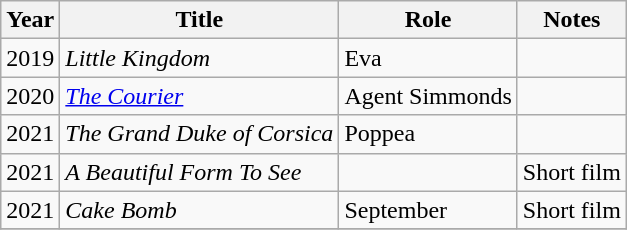<table class="wikitable sortable">
<tr>
<th>Year</th>
<th>Title</th>
<th>Role</th>
<th class="unsortable">Notes</th>
</tr>
<tr>
<td>2019</td>
<td><em>Little Kingdom</em></td>
<td>Eva</td>
<td></td>
</tr>
<tr>
<td>2020</td>
<td><em><a href='#'>The Courier</a></em></td>
<td>Agent Simmonds</td>
<td></td>
</tr>
<tr>
<td>2021</td>
<td><em>The Grand Duke of Corsica</em></td>
<td>Poppea</td>
<td></td>
</tr>
<tr>
<td>2021</td>
<td><em>A Beautiful Form To See</em></td>
<td></td>
<td>Short film</td>
</tr>
<tr>
<td>2021</td>
<td><em>Cake Bomb</em></td>
<td>September</td>
<td>Short film</td>
</tr>
<tr>
</tr>
</table>
